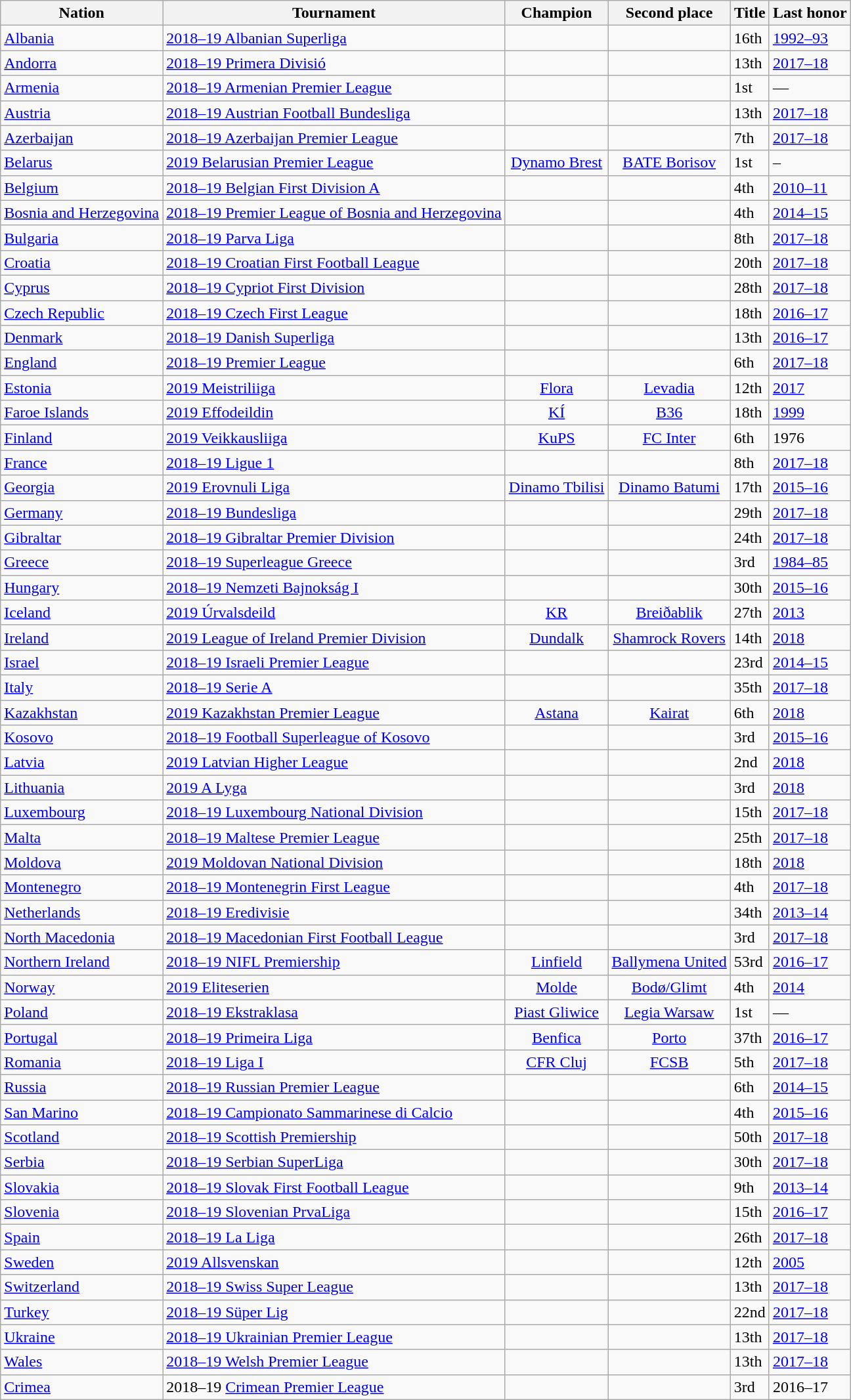<table class="wikitable sortable">
<tr>
<th>Nation</th>
<th>Tournament</th>
<th>Champion</th>
<th>Second place</th>
<th data-sort-type="number">Title</th>
<th>Last honor</th>
</tr>
<tr>
<td> <a href='#'>Albania</a></td>
<td><a href='#'>2018–19 Albanian Superliga</a></td>
<td></td>
<td></td>
<td>16th</td>
<td><a href='#'>1992–93</a></td>
</tr>
<tr>
<td> <a href='#'>Andorra</a></td>
<td><a href='#'>2018–19 Primera Divisió</a></td>
<td></td>
<td></td>
<td>13th</td>
<td><a href='#'>2017–18</a></td>
</tr>
<tr>
<td> <a href='#'>Armenia</a></td>
<td><a href='#'>2018–19 Armenian Premier League</a></td>
<td></td>
<td></td>
<td>1st</td>
<td>—</td>
</tr>
<tr>
<td> <a href='#'>Austria</a></td>
<td><a href='#'>2018–19 Austrian Football Bundesliga</a></td>
<td></td>
<td></td>
<td>13th</td>
<td><a href='#'>2017–18</a></td>
</tr>
<tr>
<td> <a href='#'>Azerbaijan</a></td>
<td><a href='#'>2018–19 Azerbaijan Premier League</a></td>
<td></td>
<td></td>
<td>7th</td>
<td><a href='#'>2017–18</a></td>
</tr>
<tr>
<td> <a href='#'>Belarus</a></td>
<td><a href='#'>2019 Belarusian Premier League</a></td>
<td align=center><a href='#'>Dynamo Brest</a></td>
<td align=center><a href='#'>BATE Borisov</a></td>
<td>1st</td>
<td>–</td>
</tr>
<tr>
<td> <a href='#'>Belgium</a></td>
<td><a href='#'>2018–19 Belgian First Division A</a></td>
<td></td>
<td></td>
<td>4th</td>
<td><a href='#'>2010–11</a></td>
</tr>
<tr>
<td> <a href='#'>Bosnia and Herzegovina</a></td>
<td><a href='#'>2018–19 Premier League of Bosnia and Herzegovina</a></td>
<td></td>
<td></td>
<td>4th</td>
<td><a href='#'>2014–15</a></td>
</tr>
<tr>
<td> <a href='#'>Bulgaria</a></td>
<td><a href='#'>2018–19 Parva Liga</a></td>
<td></td>
<td></td>
<td>8th</td>
<td><a href='#'>2017–18</a></td>
</tr>
<tr>
<td> <a href='#'>Croatia</a></td>
<td><a href='#'>2018–19 Croatian First Football League</a></td>
<td></td>
<td></td>
<td>20th</td>
<td><a href='#'>2017–18</a></td>
</tr>
<tr>
<td> <a href='#'>Cyprus</a></td>
<td><a href='#'>2018–19 Cypriot First Division</a></td>
<td></td>
<td></td>
<td>28th</td>
<td><a href='#'>2017–18</a></td>
</tr>
<tr>
<td> <a href='#'>Czech Republic</a></td>
<td><a href='#'>2018–19 Czech First League</a></td>
<td></td>
<td></td>
<td>18th</td>
<td><a href='#'>2016–17</a></td>
</tr>
<tr>
<td> <a href='#'>Denmark</a></td>
<td><a href='#'>2018–19 Danish Superliga</a></td>
<td></td>
<td></td>
<td>13th</td>
<td><a href='#'>2016–17</a></td>
</tr>
<tr>
<td> <a href='#'>England</a></td>
<td><a href='#'>2018–19 Premier League</a></td>
<td></td>
<td></td>
<td>6th</td>
<td><a href='#'>2017–18</a></td>
</tr>
<tr>
<td> <a href='#'>Estonia</a></td>
<td><a href='#'>2019 Meistriliiga</a></td>
<td align=center><a href='#'>Flora</a></td>
<td align=center><a href='#'>Levadia</a></td>
<td>12th</td>
<td><a href='#'>2017</a></td>
</tr>
<tr>
<td> <a href='#'>Faroe Islands</a></td>
<td><a href='#'>2019 Effodeildin</a></td>
<td align=center><a href='#'>KÍ</a></td>
<td align=center><a href='#'>B36</a></td>
<td>18th</td>
<td><a href='#'>1999</a></td>
</tr>
<tr>
<td> <a href='#'>Finland</a></td>
<td><a href='#'>2019 Veikkausliiga</a></td>
<td align=center><a href='#'>KuPS</a></td>
<td align=center><a href='#'>FC Inter</a></td>
<td>6th</td>
<td>1976</td>
</tr>
<tr>
<td> <a href='#'>France</a></td>
<td><a href='#'>2018–19 Ligue 1</a></td>
<td></td>
<td></td>
<td>8th</td>
<td><a href='#'>2017–18</a></td>
</tr>
<tr>
<td> <a href='#'>Georgia</a></td>
<td><a href='#'>2019 Erovnuli Liga</a></td>
<td align=center><a href='#'>Dinamo Tbilisi</a></td>
<td align=center><a href='#'>Dinamo Batumi</a></td>
<td>17th</td>
<td><a href='#'>2015–16</a></td>
</tr>
<tr>
<td> <a href='#'>Germany</a></td>
<td><a href='#'>2018–19 Bundesliga</a></td>
<td></td>
<td></td>
<td>29th</td>
<td><a href='#'>2017–18</a></td>
</tr>
<tr>
<td> <a href='#'>Gibraltar</a></td>
<td><a href='#'>2018–19 Gibraltar Premier Division</a></td>
<td></td>
<td></td>
<td>24th</td>
<td><a href='#'>2017–18</a></td>
</tr>
<tr>
<td> <a href='#'>Greece</a></td>
<td><a href='#'>2018–19 Superleague Greece</a></td>
<td></td>
<td></td>
<td>3rd</td>
<td><a href='#'>1984–85</a></td>
</tr>
<tr>
<td> <a href='#'>Hungary</a></td>
<td><a href='#'>2018–19 Nemzeti Bajnokság I</a></td>
<td></td>
<td></td>
<td>30th</td>
<td><a href='#'>2015–16</a></td>
</tr>
<tr>
<td> <a href='#'>Iceland</a></td>
<td><a href='#'>2019 Úrvalsdeild</a></td>
<td align=center><a href='#'>KR</a></td>
<td align=center><a href='#'>Breiðablik</a></td>
<td>27th</td>
<td><a href='#'>2013</a></td>
</tr>
<tr>
<td> <a href='#'>Ireland</a></td>
<td><a href='#'>2019 League of Ireland Premier Division</a></td>
<td align=center><a href='#'>Dundalk</a></td>
<td align=center><a href='#'>Shamrock Rovers</a></td>
<td>14th</td>
<td><a href='#'>2018</a></td>
</tr>
<tr>
<td> <a href='#'>Israel</a></td>
<td><a href='#'>2018–19 Israeli Premier League</a></td>
<td></td>
<td></td>
<td>23rd</td>
<td><a href='#'>2014–15</a></td>
</tr>
<tr>
<td> <a href='#'>Italy</a></td>
<td><a href='#'>2018–19 Serie A</a></td>
<td></td>
<td></td>
<td>35th</td>
<td><a href='#'>2017–18</a></td>
</tr>
<tr>
<td> <a href='#'>Kazakhstan</a></td>
<td><a href='#'>2019 Kazakhstan Premier League</a></td>
<td align=center><a href='#'>Astana</a></td>
<td align=center><a href='#'>Kairat</a></td>
<td>6th</td>
<td><a href='#'>2018</a></td>
</tr>
<tr>
<td> <a href='#'>Kosovo</a></td>
<td><a href='#'>2018–19 Football Superleague of Kosovo</a></td>
<td></td>
<td></td>
<td>3rd</td>
<td><a href='#'>2015–16</a></td>
</tr>
<tr>
<td> <a href='#'>Latvia</a></td>
<td><a href='#'>2019 Latvian Higher League</a></td>
<td></td>
<td></td>
<td>2nd</td>
<td><a href='#'>2018</a></td>
</tr>
<tr>
<td> <a href='#'>Lithuania</a></td>
<td><a href='#'>2019 A Lyga</a></td>
<td></td>
<td></td>
<td>3rd</td>
<td><a href='#'>2018</a></td>
</tr>
<tr>
<td> <a href='#'>Luxembourg</a></td>
<td><a href='#'>2018–19 Luxembourg National Division</a></td>
<td></td>
<td></td>
<td>15th</td>
<td><a href='#'>2017–18</a></td>
</tr>
<tr>
<td> <a href='#'>Malta</a></td>
<td><a href='#'>2018–19 Maltese Premier League</a></td>
<td></td>
<td></td>
<td>25th</td>
<td><a href='#'>2017–18</a></td>
</tr>
<tr>
<td> <a href='#'>Moldova</a></td>
<td><a href='#'>2019 Moldovan National Division</a></td>
<td></td>
<td></td>
<td>18th</td>
<td><a href='#'>2018</a></td>
</tr>
<tr>
<td> <a href='#'>Montenegro</a></td>
<td><a href='#'>2018–19 Montenegrin First League</a></td>
<td></td>
<td></td>
<td>4th</td>
<td><a href='#'>2017–18</a></td>
</tr>
<tr>
<td> <a href='#'>Netherlands</a></td>
<td><a href='#'>2018–19 Eredivisie</a></td>
<td></td>
<td></td>
<td>34th</td>
<td><a href='#'>2013–14</a></td>
</tr>
<tr>
<td> <a href='#'>North Macedonia</a></td>
<td><a href='#'>2018–19 Macedonian First Football League</a></td>
<td></td>
<td></td>
<td>3rd</td>
<td><a href='#'>2017–18</a></td>
</tr>
<tr>
<td> <a href='#'>Northern Ireland</a></td>
<td><a href='#'>2018–19 NIFL Premiership</a></td>
<td align=center><a href='#'>Linfield</a></td>
<td align=center><a href='#'>Ballymena United</a></td>
<td>53rd</td>
<td><a href='#'>2016–17</a></td>
</tr>
<tr>
<td> <a href='#'>Norway</a></td>
<td><a href='#'>2019 Eliteserien</a></td>
<td align=center><a href='#'>Molde</a></td>
<td align=center><a href='#'>Bodø/Glimt</a></td>
<td>4th</td>
<td><a href='#'>2014</a></td>
</tr>
<tr>
<td> <a href='#'>Poland</a></td>
<td><a href='#'>2018–19 Ekstraklasa</a></td>
<td align=center><a href='#'>Piast Gliwice</a></td>
<td align=center><a href='#'>Legia Warsaw</a></td>
<td>1st</td>
<td>—</td>
</tr>
<tr>
<td> <a href='#'>Portugal</a></td>
<td><a href='#'>2018–19 Primeira Liga</a></td>
<td align=center><a href='#'>Benfica</a></td>
<td align=center><a href='#'>Porto</a></td>
<td>37th</td>
<td><a href='#'>2016–17</a></td>
</tr>
<tr>
<td> <a href='#'>Romania</a></td>
<td><a href='#'>2018–19 Liga I</a></td>
<td align=center><a href='#'>CFR Cluj</a></td>
<td align=center><a href='#'>FCSB</a></td>
<td>5th</td>
<td><a href='#'>2017–18</a></td>
</tr>
<tr>
<td> <a href='#'>Russia</a></td>
<td><a href='#'>2018–19 Russian Premier League</a></td>
<td></td>
<td></td>
<td>6th</td>
<td><a href='#'>2014–15</a></td>
</tr>
<tr>
<td> <a href='#'>San Marino</a></td>
<td><a href='#'>2018–19 Campionato Sammarinese di Calcio</a></td>
<td></td>
<td></td>
<td>4th</td>
<td><a href='#'>2015–16</a></td>
</tr>
<tr>
<td> <a href='#'>Scotland</a></td>
<td><a href='#'>2018–19 Scottish Premiership</a></td>
<td></td>
<td></td>
<td>50th</td>
<td><a href='#'>2017–18</a></td>
</tr>
<tr>
<td> <a href='#'>Serbia</a></td>
<td><a href='#'>2018–19 Serbian SuperLiga</a></td>
<td></td>
<td></td>
<td>30th</td>
<td><a href='#'>2017–18</a></td>
</tr>
<tr>
<td> <a href='#'>Slovakia</a></td>
<td><a href='#'>2018–19 Slovak First Football League</a></td>
<td></td>
<td></td>
<td>9th</td>
<td><a href='#'>2013–14</a></td>
</tr>
<tr>
<td> <a href='#'>Slovenia</a></td>
<td><a href='#'>2018–19 Slovenian PrvaLiga</a></td>
<td></td>
<td></td>
<td>15th</td>
<td><a href='#'>2016–17</a></td>
</tr>
<tr>
<td> <a href='#'>Spain</a></td>
<td><a href='#'>2018–19 La Liga</a></td>
<td></td>
<td></td>
<td>26th</td>
<td><a href='#'>2017–18</a></td>
</tr>
<tr>
<td> <a href='#'>Sweden</a></td>
<td><a href='#'>2019 Allsvenskan</a></td>
<td></td>
<td></td>
<td>12th</td>
<td><a href='#'>2005</a></td>
</tr>
<tr>
<td> <a href='#'>Switzerland</a></td>
<td><a href='#'>2018–19 Swiss Super League</a></td>
<td></td>
<td></td>
<td>13th</td>
<td><a href='#'>2017–18</a></td>
</tr>
<tr>
<td> <a href='#'>Turkey</a></td>
<td><a href='#'>2018–19 Süper Lig</a></td>
<td></td>
<td></td>
<td>22nd</td>
<td><a href='#'>2017–18</a></td>
</tr>
<tr>
<td> <a href='#'>Ukraine</a></td>
<td><a href='#'>2018–19 Ukrainian Premier League</a></td>
<td></td>
<td></td>
<td>13th</td>
<td><a href='#'>2017–18</a></td>
</tr>
<tr>
<td> <a href='#'>Wales</a></td>
<td><a href='#'>2018–19 Welsh Premier League</a></td>
<td></td>
<td></td>
<td>13th</td>
<td><a href='#'>2017–18</a></td>
</tr>
<tr>
<td> <a href='#'>Crimea</a></td>
<td>2018–19 <a href='#'>Crimean Premier League</a></td>
<td></td>
<td></td>
<td>3rd</td>
<td>2016–17</td>
</tr>
</table>
